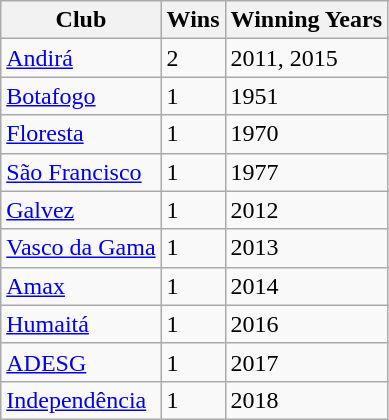<table class="wikitable sortable"">
<tr>
<th>Club</th>
<th>Wins</th>
<th>Winning Years</th>
</tr>
<tr !bgcolor=#ff0|align="center">
<td><a href='#'>Andirá</a></td>
<td>2</td>
<td>2011, 2015</td>
</tr>
<tr !bgcolor=#ff0|align="center">
<td><a href='#'>Botafogo</a></td>
<td>1</td>
<td>1951</td>
</tr>
<tr !bgcolor=#ff0|align="center">
<td><a href='#'>Floresta</a></td>
<td>1</td>
<td>1970</td>
</tr>
<tr !bgcolor=#ff0|align="center">
<td><a href='#'>São Francisco</a></td>
<td>1</td>
<td>1977</td>
</tr>
<tr !bgcolor=#ff0|align="center">
<td><a href='#'>Galvez</a></td>
<td>1</td>
<td>2012</td>
</tr>
<tr !bgcolor=#ff0|align="center">
<td><a href='#'>Vasco da Gama</a></td>
<td>1</td>
<td>2013</td>
</tr>
<tr !bgcolor=#ff0|align="center">
<td><a href='#'>Amax</a></td>
<td>1</td>
<td>2014</td>
</tr>
<tr !bgcolor=#ff0|align="center">
<td><a href='#'>Humaitá</a></td>
<td>1</td>
<td>2016</td>
</tr>
<tr !bgcolor=#ff0|align="center">
<td><a href='#'>ADESG</a></td>
<td>1</td>
<td>2017</td>
</tr>
<tr !bgcolor=#ff0|align="center">
<td><a href='#'>Independência</a></td>
<td>1</td>
<td>2018</td>
</tr>
</table>
